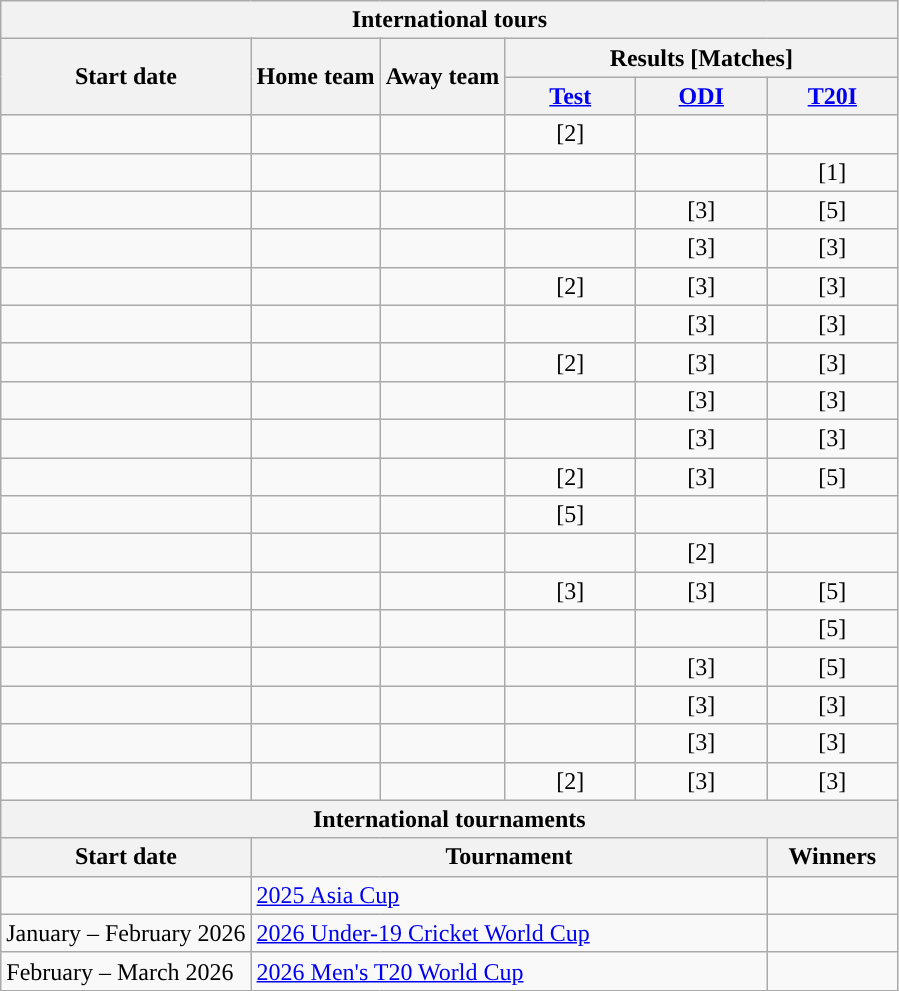<table class="wikitable" style="text-align:center; white-space:nowrap">
<tr>
<th colspan=6>International tours</th>
</tr>
<tr>
<th rowspan=2>Start date</th>
<th rowspan=2>Home team</th>
<th rowspan=2>Away team</th>
<th colspan=3>Results [Matches]</th>
</tr>
<tr>
<th width=80><a href='#'>Test</a></th>
<th width=80><a href='#'>ODI</a></th>
<th width=80><a href='#'>T20I</a></th>
</tr>
<tr>
<td style="text-align:left"><a href='#'></a></td>
<td style="text-align:left"></td>
<td style="text-align:left"></td>
<td>[2]</td>
<td></td>
<td></td>
</tr>
<tr>
<td style="text-align:left"><a href='#'></a></td>
<td style="text-align:left"></td>
<td style="text-align:left"></td>
<td></td>
<td></td>
<td>[1]</td>
</tr>
<tr>
<td style="text-align:left"><a href='#'></a></td>
<td style="text-align:left"></td>
<td style="text-align:left"></td>
<td></td>
<td>[3]</td>
<td>[5]</td>
</tr>
<tr>
<td style="text-align:left"><a href='#'></a></td>
<td style="text-align:left"></td>
<td style="text-align:left"></td>
<td></td>
<td>[3]</td>
<td>[3]</td>
</tr>
<tr>
<td style="text-align:left"><a href='#'></a></td>
<td style="text-align:left"></td>
<td style="text-align:left"></td>
<td>[2]</td>
<td>[3]</td>
<td>[3]</td>
</tr>
<tr>
<td style="text-align:left"><a href='#'></a></td>
<td style="text-align:left"></td>
<td style="text-align:left"></td>
<td></td>
<td>[3]</td>
<td>[3]</td>
</tr>
<tr>
<td style="text-align:left"><a href='#'></a></td>
<td style="text-align:left"></td>
<td style="text-align:left"></td>
<td>[2]</td>
<td>[3]</td>
<td>[3]</td>
</tr>
<tr>
<td style="text-align:left"><a href='#'></a></td>
<td style="text-align:left"></td>
<td style="text-align:left"></td>
<td></td>
<td>[3]</td>
<td>[3]</td>
</tr>
<tr>
<td style ="text-align:left"><a href='#'></a></td>
<td style="text-align:left"></td>
<td style ="text-align:left"></td>
<td></td>
<td>[3]</td>
<td>[3]</td>
</tr>
<tr>
<td style ="text-align:left"><a href='#'></a></td>
<td style=" text-align: left"></td>
<td style="text-align: left"></td>
<td>[2]</td>
<td>[3]</td>
<td>[5]</td>
</tr>
<tr>
<td style="text-align:left"><a href='#'></a></td>
<td style="text-align:left"></td>
<td style="text-align:left"></td>
<td>[5]</td>
<td></td>
<td></td>
</tr>
<tr>
<td style="text-align:left"><a href='#'></a></td>
<td style="text-align:left"></td>
<td style="text-align:left"></td>
<td></td>
<td>[2]</td>
<td></td>
</tr>
<tr>
<td style="text-align:left"><a href='#'></a></td>
<td style="text-align:left"></td>
<td style="text-align:left"></td>
<td>[3]</td>
<td>[3]</td>
<td>[5]</td>
</tr>
<tr>
<td style="text-align:left"><a href='#'></a></td>
<td style ="text-align:left"></td>
<td style ="text-align:left"></td>
<td></td>
<td></td>
<td>[5]</td>
</tr>
<tr>
<td style="text-align:left"><a href='#'></a></td>
<td style ="text-align:left"></td>
<td style ="text-align:left"></td>
<td></td>
<td>[3]</td>
<td>[5]</td>
</tr>
<tr>
<td style="text-align:left"><a href='#'></a></td>
<td style ="text-align:left"></td>
<td style ="text-align:left"></td>
<td></td>
<td>[3]</td>
<td>[3]</td>
</tr>
<tr>
<td style="text-align:left"><a href='#'></a></td>
<td style ="text-align:left"></td>
<td style ="text-align:left"></td>
<td></td>
<td>[3]</td>
<td>[3]</td>
</tr>
<tr>
<td style="text-align:left"><a href='#'></a></td>
<td style="text-align:left"></td>
<td style="text-align:left"></td>
<td>[2]</td>
<td>[3]</td>
<td>[3]</td>
</tr>
<tr>
<th colspan="6" style="text-align :center">International tournaments</th>
</tr>
<tr>
<th>Start date</th>
<th colspan=4>Tournament</th>
<th>Winners</th>
</tr>
<tr>
<td style="text-align:left"><a href='#'></a></td>
<td style="text-align:left" colspan=4> <a href='#'>2025 Asia Cup</a></td>
<td></td>
</tr>
<tr>
<td style="text-align:left">January – February 2026</td>
<td style="text-align:left" colspan=4>  <a href='#'>2026 Under-19 Cricket World Cup</a></td>
<td></td>
</tr>
<tr>
<td style="text-align:left">February – March 2026</td>
<td style="text-align:left" colspan=4>  <a href='#'>2026 Men's T20 World Cup</a></td>
<td style="text-align:left"></td>
</tr>
</table>
